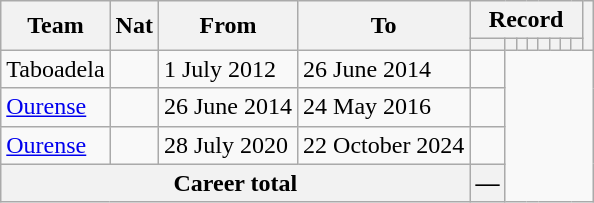<table class="wikitable" style="text-align: center">
<tr>
<th rowspan="2">Team</th>
<th rowspan="2">Nat</th>
<th rowspan="2">From</th>
<th rowspan="2">To</th>
<th colspan="8">Record</th>
<th rowspan=2></th>
</tr>
<tr>
<th></th>
<th></th>
<th></th>
<th></th>
<th></th>
<th></th>
<th></th>
<th></th>
</tr>
<tr>
<td align="left">Taboadela</td>
<td></td>
<td align=left>1 July 2012</td>
<td align=left>26 June 2014<br></td>
<td></td>
</tr>
<tr>
<td align="left"><a href='#'>Ourense</a></td>
<td></td>
<td align=left>26 June 2014</td>
<td align=left>24 May 2016<br></td>
<td></td>
</tr>
<tr>
<td align="left"><a href='#'>Ourense</a></td>
<td></td>
<td align=left>28 July 2020</td>
<td align=left>22 October 2024<br></td>
<td></td>
</tr>
<tr>
<th colspan=4><strong>Career total</strong><br></th>
<th>—</th>
</tr>
</table>
